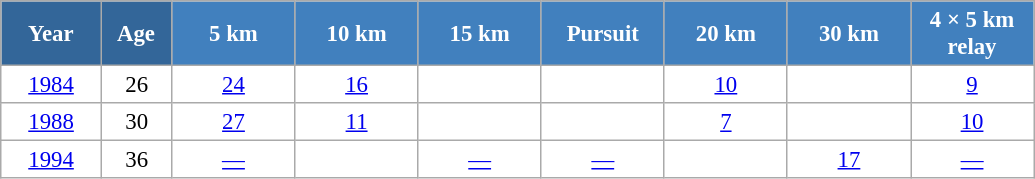<table class="wikitable" style="font-size:95%; text-align:center; border:grey solid 1px; border-collapse:collapse; background:#ffffff;">
<tr>
<th style="background-color:#369; color:white; width:60px;"> Year </th>
<th style="background-color:#369; color:white; width:40px;"> Age </th>
<th style="background-color:#4180be; color:white; width:75px;"> 5 km </th>
<th style="background-color:#4180be; color:white; width:75px;"> 10 km </th>
<th style="background-color:#4180be; color:white; width:75px;"> 15 km </th>
<th style="background-color:#4180be; color:white; width:75px;"> Pursuit </th>
<th style="background-color:#4180be; color:white; width:75px;"> 20 km </th>
<th style="background-color:#4180be; color:white; width:75px;"> 30 km </th>
<th style="background-color:#4180be; color:white; width:75px;"> 4 × 5 km <br> relay </th>
</tr>
<tr>
<td><a href='#'>1984</a></td>
<td>26</td>
<td><a href='#'>24</a></td>
<td><a href='#'>16</a></td>
<td></td>
<td></td>
<td><a href='#'>10</a></td>
<td></td>
<td><a href='#'>9</a></td>
</tr>
<tr>
<td><a href='#'>1988</a></td>
<td>30</td>
<td><a href='#'>27</a></td>
<td><a href='#'>11</a></td>
<td></td>
<td></td>
<td><a href='#'>7</a></td>
<td></td>
<td><a href='#'>10</a></td>
</tr>
<tr>
<td><a href='#'>1994</a></td>
<td>36</td>
<td><a href='#'>—</a></td>
<td></td>
<td><a href='#'>—</a></td>
<td><a href='#'>—</a></td>
<td></td>
<td><a href='#'>17</a></td>
<td><a href='#'>—</a></td>
</tr>
</table>
